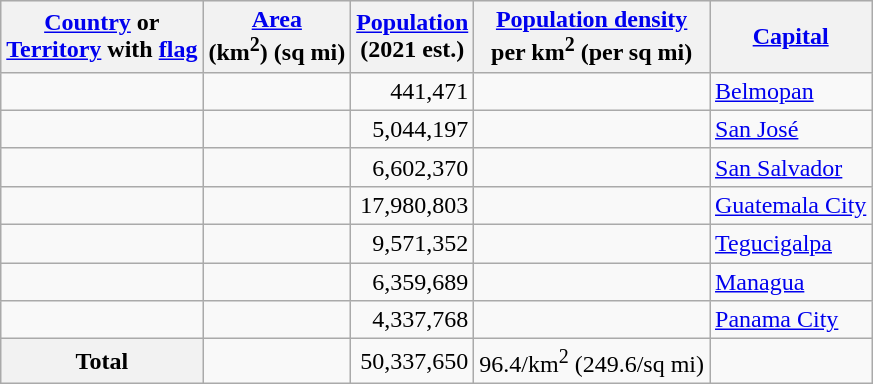<table class="wikitable sortable" border="1" style="font-size:100%">
<tr style="background:#ececec;">
<th><a href='#'>Country</a> or<br><a href='#'>Territory</a> with <a href='#'>flag</a></th>
<th><a href='#'>Area</a><br>(km<sup>2</sup>) (sq mi)</th>
<th><a href='#'>Population</a><br>(2021 est.)</th>
<th><a href='#'>Population density</a><br>per km<sup>2</sup> (per sq mi)</th>
<th><a href='#'>Capital</a></th>
</tr>
<tr>
<td style="text-align:left;"></td>
<td align="right"></td>
<td align="right">441,471</td>
<td align="right"></td>
<td style="text-align:left;"><a href='#'>Belmopan</a></td>
</tr>
<tr>
<td style="text-align:left;"></td>
<td align="right"></td>
<td align="right">5,044,197</td>
<td align="right"></td>
<td style="text-align:left;"><a href='#'>San José</a></td>
</tr>
<tr>
<td style="text-align:left;"></td>
<td align="right"></td>
<td align="right">6,602,370</td>
<td align="right"></td>
<td style="text-align:left;"><a href='#'>San Salvador</a></td>
</tr>
<tr>
<td style="text-align:left;"></td>
<td align="right"></td>
<td align="right">17,980,803</td>
<td align="right"></td>
<td style="text-align:left;"><a href='#'>Guatemala City</a></td>
</tr>
<tr>
<td style="text-align:left;"></td>
<td align="right"></td>
<td align="right">9,571,352</td>
<td align="right"></td>
<td style="text-align:left;"><a href='#'>Tegucigalpa</a></td>
</tr>
<tr>
<td style="text-align:left;"></td>
<td align="right"></td>
<td align="right">6,359,689</td>
<td align="right"></td>
<td style="text-align:left;"><a href='#'>Managua</a></td>
</tr>
<tr>
<td style="text-align:left;"></td>
<td align="right"></td>
<td align="right">4,337,768</td>
<td align="right"></td>
<td style="text-align:left;"><a href='#'>Panama City</a></td>
</tr>
<tr class="sortbottom">
<th>Total</th>
<td align="right"></td>
<td align="right">50,337,650</td>
<td align="right">96.4/km<sup>2</sup> (249.6/sq mi)</td>
<td></td>
</tr>
</table>
